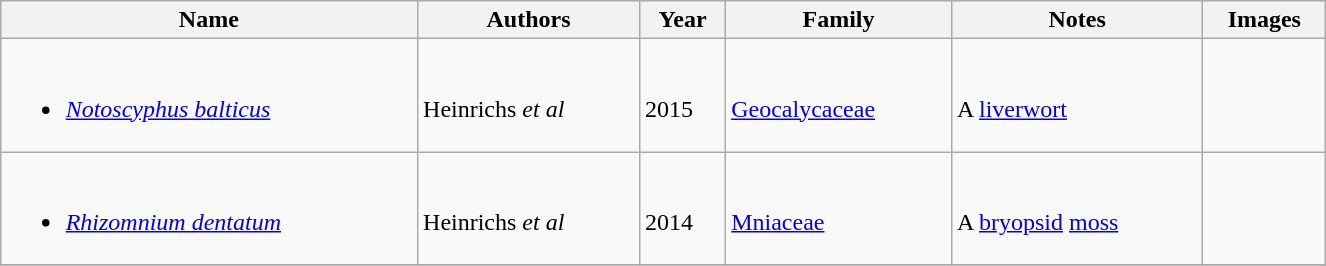<table class="wikitable sortable"  style="margin:auto; width:70%;">
<tr>
<th>Name</th>
<th>Authors</th>
<th>Year</th>
<th>Family</th>
<th>Notes</th>
<th>Images</th>
</tr>
<tr>
<td><br><ul><li><em><a href='#'>Notoscyphus balticus</a></em></li></ul></td>
<td><br>Heinrichs <em>et al</em></td>
<td><br>2015</td>
<td><br><a href='#'>Geocalycaceae</a></td>
<td><br>A <a href='#'>liverwort</a></td>
<td></td>
</tr>
<tr>
<td><br><ul><li><em><a href='#'>Rhizomnium dentatum</a></em></li></ul></td>
<td><br>Heinrichs <em>et al</em></td>
<td><br>2014</td>
<td><br><a href='#'>Mniaceae</a></td>
<td><br>A <a href='#'>bryopsid</a> <a href='#'>moss</a></td>
<td></td>
</tr>
<tr>
</tr>
</table>
